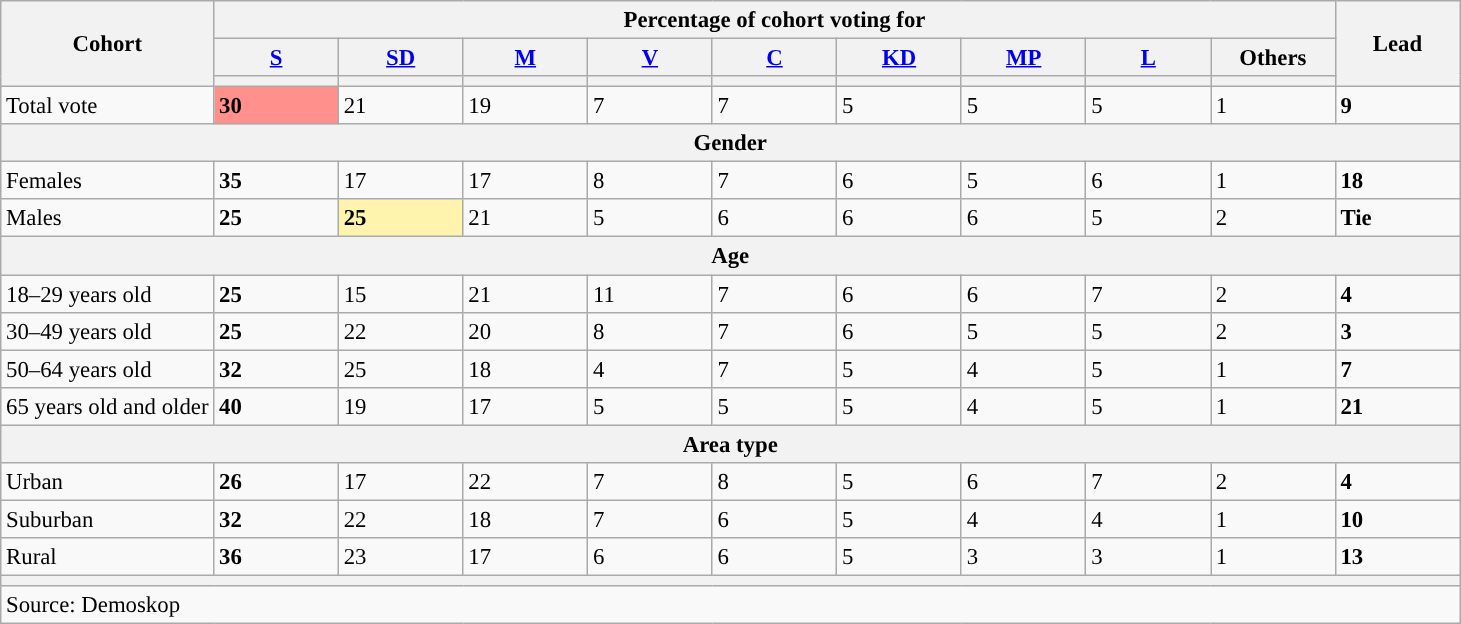<table class="wikitable" style="font-size:95%;">
<tr>
<th rowspan="3">Cohort</th>
<th colspan="9">Percentage of cohort voting for</th>
<th scope="col" style="width:5em;" rowspan="3">Lead</th>
</tr>
<tr>
<th scope="col" style="width:5em;"><a href='#'>S</a></th>
<th scope="col" style="width:5em;"><a href='#'>SD</a></th>
<th scope="col" style="width:5em;"><a href='#'>M</a></th>
<th scope="col" style="width:5em;"><a href='#'>V</a></th>
<th scope="col" style="width:5em;"><a href='#'>C</a></th>
<th scope="col" style="width:5em;"><a href='#'>KD</a></th>
<th scope="col" style="width:5em;"><a href='#'>MP</a></th>
<th scope="col" style="width:5em;"><a href='#'>L</a></th>
<th scope="col" style="width:5em;">Others</th>
</tr>
<tr>
<th style="background:"></th>
<th style="background:"></th>
<th style="background:"></th>
<th style="background:"></th>
<th style="background:"></th>
<th style="background:"></th>
<th style="background:"></th>
<th style="background:"></th>
<th style="background:"></th>
</tr>
<tr>
<td>Total vote</td>
<td style="background:#ff908c;"><strong>30</strong></td>
<td>21</td>
<td>19</td>
<td>7</td>
<td>7</td>
<td>5</td>
<td>5</td>
<td>5</td>
<td>1</td>
<td style="background:"><strong>9</strong></td>
</tr>
<tr>
<th colspan="11">Gender</th>
</tr>
<tr>
<td>Females</td>
<td><strong>35</strong></td>
<td>17</td>
<td>17</td>
<td>8</td>
<td>7</td>
<td>6</td>
<td>5</td>
<td>6</td>
<td>1</td>
<td style="background:"><strong>18</strong></td>
</tr>
<tr>
<td>Males</td>
<td><strong>25</strong></td>
<td style="background:#FEF4AE;"><strong>25</strong></td>
<td>21</td>
<td>5</td>
<td>6</td>
<td>6</td>
<td>6</td>
<td>5</td>
<td>2</td>
<td><strong>Tie</strong></td>
</tr>
<tr>
<th colspan="11">Age</th>
</tr>
<tr>
<td>18–29 years old</td>
<td><strong>25</strong></td>
<td>15</td>
<td>21</td>
<td>11</td>
<td>7</td>
<td>6</td>
<td>6</td>
<td>7</td>
<td>2</td>
<td style="background:"><strong>4</strong></td>
</tr>
<tr>
<td>30–49 years old</td>
<td><strong>25</strong></td>
<td>22</td>
<td>20</td>
<td>8</td>
<td>7</td>
<td>6</td>
<td>5</td>
<td>5</td>
<td>2</td>
<td style="background:"><strong>3</strong></td>
</tr>
<tr>
<td>50–64 years old</td>
<td><strong>32</strong></td>
<td>25</td>
<td>18</td>
<td>4</td>
<td>7</td>
<td>5</td>
<td>4</td>
<td>5</td>
<td>1</td>
<td style="background:"><strong>7</strong></td>
</tr>
<tr>
<td>65 years old and older</td>
<td><strong>40</strong></td>
<td>19</td>
<td>17</td>
<td>5</td>
<td>5</td>
<td>5</td>
<td>4</td>
<td>5</td>
<td>1</td>
<td style="background:"><strong>21</strong></td>
</tr>
<tr>
<th colspan="11">Area type</th>
</tr>
<tr>
<td>Urban</td>
<td><strong>26</strong></td>
<td>17</td>
<td>22</td>
<td>7</td>
<td>8</td>
<td>5</td>
<td>6</td>
<td>7</td>
<td>2</td>
<td style="background:"><strong>4</strong></td>
</tr>
<tr>
<td>Suburban</td>
<td><strong>32</strong></td>
<td>22</td>
<td>18</td>
<td>7</td>
<td>6</td>
<td>5</td>
<td>4</td>
<td>4</td>
<td>1</td>
<td style="background:"><strong>10</strong></td>
</tr>
<tr>
<td>Rural</td>
<td><strong>36</strong></td>
<td>23</td>
<td>17</td>
<td>6</td>
<td>6</td>
<td>5</td>
<td>3</td>
<td>3</td>
<td>1</td>
<td style="background:"><strong>13</strong></td>
</tr>
<tr>
<th colspan="11!"></th>
</tr>
<tr>
<td colspan="11">Source: Demoskop</td>
</tr>
</table>
